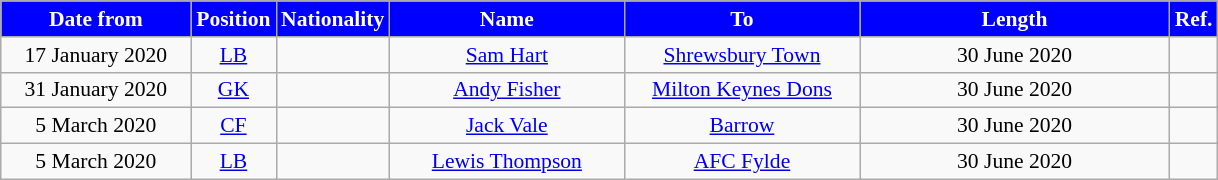<table class="wikitable"  style="text-align:center; font-size:90%; ">
<tr>
<th style="background:#0000FF; color:white; width:120px;">Date from</th>
<th style="background:#0000FF; color:white; width:50px;">Position</th>
<th style="background:#0000FF; color:white; width:50px;">Nationality</th>
<th style="background:#0000FF; color:white; width:150px;">Name</th>
<th style="background:#0000FF; color:white; width:150px;">To</th>
<th style="background:#0000FF; color:white; width:200px;">Length</th>
<th style="background:#0000FF; color:white; width:25px;">Ref.</th>
</tr>
<tr>
<td>17 January 2020</td>
<td><a href='#'>LB</a></td>
<td></td>
<td><a href='#'>Sam Hart</a></td>
<td> <a href='#'>Shrewsbury Town</a></td>
<td>30 June 2020</td>
<td></td>
</tr>
<tr>
<td>31 January 2020</td>
<td><a href='#'>GK</a></td>
<td></td>
<td><a href='#'>Andy Fisher</a></td>
<td> <a href='#'>Milton Keynes Dons</a></td>
<td>30 June 2020</td>
<td></td>
</tr>
<tr>
<td>5 March 2020</td>
<td><a href='#'>CF</a></td>
<td></td>
<td><a href='#'>Jack Vale</a></td>
<td> <a href='#'>Barrow</a></td>
<td>30 June 2020</td>
<td></td>
</tr>
<tr>
<td>5 March 2020</td>
<td><a href='#'>LB</a></td>
<td></td>
<td><a href='#'>Lewis Thompson</a></td>
<td> <a href='#'>AFC Fylde</a></td>
<td>30 June 2020</td>
<td></td>
</tr>
</table>
